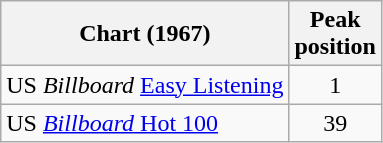<table class="wikitable sortable">
<tr>
<th>Chart (1967)</th>
<th>Peak<br>position</th>
</tr>
<tr>
<td align="left">US <em>Billboard</em> <a href='#'>Easy Listening</a></td>
<td align="center">1</td>
</tr>
<tr>
<td align="left">US <a href='#'><em>Billboard</em> Hot 100</a></td>
<td align="center">39</td>
</tr>
</table>
